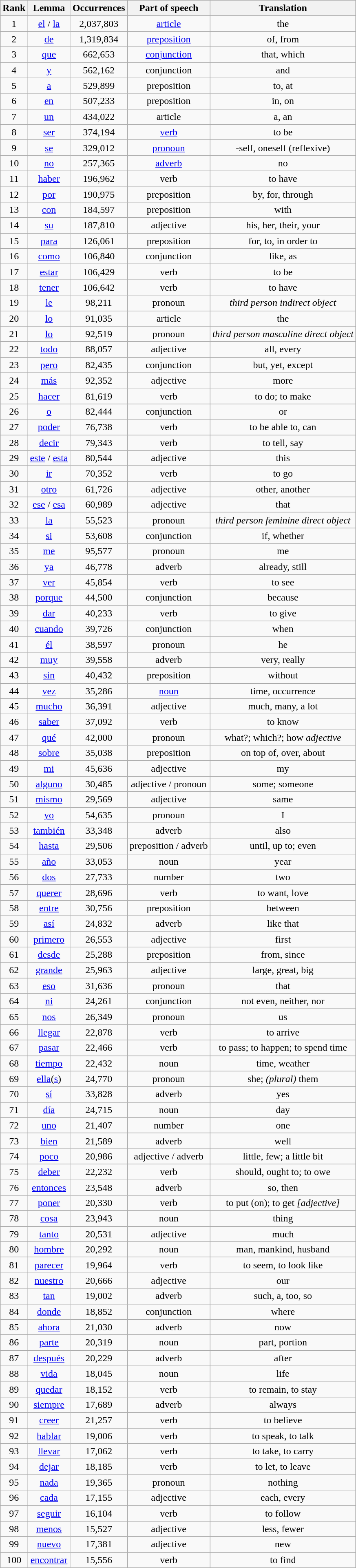<table class="wikitable sortable" style="text-align:center">
<tr>
<th>Rank</th>
<th>Lemma</th>
<th>Occurrences</th>
<th>Part of speech</th>
<th>Translation</th>
</tr>
<tr>
<td>1</td>
<td><a href='#'>el</a> / <a href='#'>la</a></td>
<td>2,037,803</td>
<td><a href='#'>article</a></td>
<td>the</td>
</tr>
<tr>
<td>2</td>
<td><a href='#'>de</a></td>
<td>1,319,834</td>
<td><a href='#'>preposition</a></td>
<td>of, from</td>
</tr>
<tr>
<td>3</td>
<td><a href='#'>que</a></td>
<td>662,653</td>
<td><a href='#'>conjunction</a></td>
<td>that, which</td>
</tr>
<tr>
<td>4</td>
<td><a href='#'>y</a></td>
<td>562,162</td>
<td>conjunction</td>
<td>and</td>
</tr>
<tr>
<td>5</td>
<td><a href='#'>a</a></td>
<td>529,899</td>
<td>preposition</td>
<td>to, at</td>
</tr>
<tr>
<td>6</td>
<td><a href='#'>en</a></td>
<td>507,233</td>
<td>preposition</td>
<td>in, on</td>
</tr>
<tr>
<td>7</td>
<td><a href='#'>un</a></td>
<td>434,022</td>
<td>article</td>
<td>a, an</td>
</tr>
<tr>
<td>8</td>
<td><a href='#'>ser</a></td>
<td>374,194</td>
<td><a href='#'>verb</a></td>
<td>to be</td>
</tr>
<tr>
<td>9</td>
<td><a href='#'>se</a></td>
<td>329,012</td>
<td><a href='#'>pronoun</a></td>
<td>-self, oneself (reflexive)</td>
</tr>
<tr>
<td>10</td>
<td><a href='#'>no</a></td>
<td>257,365</td>
<td><a href='#'>adverb</a></td>
<td>no</td>
</tr>
<tr>
<td>11</td>
<td><a href='#'>haber</a></td>
<td>196,962</td>
<td>verb</td>
<td>to have</td>
</tr>
<tr>
<td>12</td>
<td><a href='#'>por</a></td>
<td>190,975</td>
<td>preposition</td>
<td>by, for, through</td>
</tr>
<tr>
<td>13</td>
<td><a href='#'>con</a></td>
<td>184,597</td>
<td>preposition</td>
<td>with</td>
</tr>
<tr>
<td>14</td>
<td><a href='#'>su</a></td>
<td>187,810</td>
<td>adjective</td>
<td>his, her, their, your</td>
</tr>
<tr>
<td>15</td>
<td><a href='#'>para</a></td>
<td>126,061</td>
<td>preposition</td>
<td>for, to, in order to</td>
</tr>
<tr>
<td>16</td>
<td><a href='#'>como</a></td>
<td>106,840</td>
<td>conjunction</td>
<td>like, as</td>
</tr>
<tr>
<td>17</td>
<td><a href='#'>estar</a></td>
<td>106,429</td>
<td>verb</td>
<td>to be</td>
</tr>
<tr>
<td>18</td>
<td><a href='#'>tener</a></td>
<td>106,642</td>
<td>verb</td>
<td>to have</td>
</tr>
<tr>
<td>19</td>
<td><a href='#'>le</a></td>
<td>98,211</td>
<td>pronoun</td>
<td><em>third person indirect object</em></td>
</tr>
<tr>
<td>20</td>
<td><a href='#'>lo</a></td>
<td>91,035</td>
<td>article</td>
<td>the</td>
</tr>
<tr>
<td>21</td>
<td><a href='#'>lo</a></td>
<td>92,519</td>
<td>pronoun</td>
<td><em>third person masculine direct object</em></td>
</tr>
<tr>
<td>22</td>
<td><a href='#'>todo</a></td>
<td>88,057</td>
<td>adjective</td>
<td>all, every</td>
</tr>
<tr>
<td>23</td>
<td><a href='#'>pero</a></td>
<td>82,435</td>
<td>conjunction</td>
<td>but, yet, except</td>
</tr>
<tr>
<td>24</td>
<td><a href='#'>más</a></td>
<td>92,352</td>
<td>adjective</td>
<td>more</td>
</tr>
<tr>
<td>25</td>
<td><a href='#'>hacer</a></td>
<td>81,619</td>
<td>verb</td>
<td>to do; to make</td>
</tr>
<tr>
<td>26</td>
<td><a href='#'>o</a></td>
<td>82,444</td>
<td>conjunction</td>
<td>or</td>
</tr>
<tr>
<td>27</td>
<td><a href='#'>poder</a></td>
<td>76,738</td>
<td>verb</td>
<td>to be able to, can</td>
</tr>
<tr>
<td>28</td>
<td><a href='#'>decir</a></td>
<td>79,343</td>
<td>verb</td>
<td>to tell, say</td>
</tr>
<tr>
<td>29</td>
<td><a href='#'>este</a> / <a href='#'>esta</a></td>
<td>80,544</td>
<td>adjective</td>
<td>this</td>
</tr>
<tr>
<td>30</td>
<td><a href='#'>ir</a></td>
<td>70,352</td>
<td>verb</td>
<td>to go</td>
</tr>
<tr>
<td>31</td>
<td><a href='#'>otro</a></td>
<td>61,726</td>
<td>adjective</td>
<td>other, another</td>
</tr>
<tr>
<td>32</td>
<td><a href='#'>ese</a> / <a href='#'>esa</a></td>
<td>60,989</td>
<td>adjective</td>
<td>that</td>
</tr>
<tr>
<td>33</td>
<td><a href='#'>la</a></td>
<td>55,523</td>
<td>pronoun</td>
<td><em>third person feminine direct object</em></td>
</tr>
<tr>
<td>34</td>
<td><a href='#'>si</a></td>
<td>53,608</td>
<td>conjunction</td>
<td>if, whether</td>
</tr>
<tr>
<td>35</td>
<td><a href='#'>me</a></td>
<td>95,577</td>
<td>pronoun</td>
<td>me</td>
</tr>
<tr>
<td>36</td>
<td><a href='#'>ya</a></td>
<td>46,778</td>
<td>adverb</td>
<td>already, still</td>
</tr>
<tr>
<td>37</td>
<td><a href='#'>ver</a></td>
<td>45,854</td>
<td>verb</td>
<td>to see</td>
</tr>
<tr>
<td>38</td>
<td><a href='#'>porque</a></td>
<td>44,500</td>
<td>conjunction</td>
<td>because</td>
</tr>
<tr>
<td>39</td>
<td><a href='#'>dar</a></td>
<td>40,233</td>
<td>verb</td>
<td>to give</td>
</tr>
<tr>
<td>40</td>
<td><a href='#'>cuando</a></td>
<td>39,726</td>
<td>conjunction</td>
<td>when</td>
</tr>
<tr>
<td>41</td>
<td><a href='#'>él</a></td>
<td>38,597</td>
<td>pronoun</td>
<td>he</td>
</tr>
<tr>
<td>42</td>
<td><a href='#'>muy</a></td>
<td>39,558</td>
<td>adverb</td>
<td>very, really</td>
</tr>
<tr>
<td>43</td>
<td><a href='#'>sin</a></td>
<td>40,432</td>
<td>preposition</td>
<td>without</td>
</tr>
<tr>
<td>44</td>
<td><a href='#'>vez</a></td>
<td>35,286</td>
<td data-sort-value="noun"><a href='#'>noun</a><br></td>
<td>time, occurrence</td>
</tr>
<tr>
<td>45</td>
<td><a href='#'>mucho</a></td>
<td>36,391</td>
<td>adjective</td>
<td>much, many, a lot</td>
</tr>
<tr>
<td>46</td>
<td><a href='#'>saber</a></td>
<td>37,092</td>
<td>verb</td>
<td>to know</td>
</tr>
<tr>
<td>47</td>
<td><a href='#'>qué</a></td>
<td>42,000</td>
<td>pronoun</td>
<td>what?; which?; how <em>adjective</em></td>
</tr>
<tr>
<td>48</td>
<td><a href='#'>sobre</a></td>
<td>35,038</td>
<td>preposition</td>
<td>on top of, over, about</td>
</tr>
<tr>
<td>49</td>
<td><a href='#'>mi</a></td>
<td>45,636</td>
<td>adjective</td>
<td>my</td>
</tr>
<tr>
<td>50</td>
<td><a href='#'>alguno</a></td>
<td>30,485</td>
<td>adjective / pronoun</td>
<td>some; someone</td>
</tr>
<tr>
<td>51</td>
<td><a href='#'>mismo</a></td>
<td>29,569</td>
<td>adjective</td>
<td>same</td>
</tr>
<tr>
<td>52</td>
<td><a href='#'>yo</a></td>
<td>54,635</td>
<td>pronoun</td>
<td>I</td>
</tr>
<tr>
<td>53</td>
<td><a href='#'>también</a></td>
<td>33,348</td>
<td>adverb</td>
<td>also</td>
</tr>
<tr>
<td>54</td>
<td><a href='#'>hasta</a></td>
<td>29,506</td>
<td>preposition / adverb</td>
<td>until, up to; even</td>
</tr>
<tr>
<td>55</td>
<td><a href='#'>año</a></td>
<td>33,053</td>
<td data-sort-value="noun">noun<br></td>
<td>year</td>
</tr>
<tr>
<td>56</td>
<td><a href='#'>dos</a></td>
<td>27,733</td>
<td>number</td>
<td>two</td>
</tr>
<tr>
<td>57</td>
<td><a href='#'>querer</a></td>
<td>28,696</td>
<td>verb</td>
<td>to want, love</td>
</tr>
<tr>
<td>58</td>
<td><a href='#'>entre</a></td>
<td>30,756</td>
<td>preposition</td>
<td>between</td>
</tr>
<tr>
<td>59</td>
<td><a href='#'>así</a></td>
<td>24,832</td>
<td>adverb</td>
<td>like that</td>
</tr>
<tr>
<td>60</td>
<td><a href='#'>primero</a></td>
<td>26,553</td>
<td>adjective</td>
<td>first</td>
</tr>
<tr>
<td>61</td>
<td><a href='#'>desde</a></td>
<td>25,288</td>
<td>preposition</td>
<td>from, since</td>
</tr>
<tr>
<td>62</td>
<td><a href='#'>grande</a></td>
<td>25,963</td>
<td>adjective</td>
<td>large, great, big</td>
</tr>
<tr>
<td>63</td>
<td><a href='#'>eso</a></td>
<td>31,636</td>
<td data-sort-value="pronoun">pronoun<br></td>
<td>that</td>
</tr>
<tr>
<td>64</td>
<td><a href='#'>ni</a></td>
<td>24,261</td>
<td>conjunction</td>
<td>not even, neither, nor</td>
</tr>
<tr>
<td>65</td>
<td><a href='#'>nos</a></td>
<td>26,349</td>
<td>pronoun</td>
<td>us</td>
</tr>
<tr>
<td>66</td>
<td><a href='#'>llegar</a></td>
<td>22,878</td>
<td>verb</td>
<td>to arrive</td>
</tr>
<tr>
<td>67</td>
<td><a href='#'>pasar</a></td>
<td>22,466</td>
<td>verb</td>
<td>to pass; to happen; to spend time</td>
</tr>
<tr>
<td>68</td>
<td><a href='#'>tiempo</a></td>
<td>22,432</td>
<td data-sort-value="noun">noun<br></td>
<td>time, weather</td>
</tr>
<tr>
<td>69</td>
<td><a href='#'>ella</a>(<a href='#'>s</a>)</td>
<td>24,770</td>
<td>pronoun</td>
<td>she; <em>(plural)</em> them</td>
</tr>
<tr>
<td>70</td>
<td><a href='#'>sí</a></td>
<td>33,828</td>
<td>adverb</td>
<td>yes</td>
</tr>
<tr>
<td>71</td>
<td><a href='#'>día</a></td>
<td>24,715</td>
<td data-sort-value="noun">noun<br></td>
<td>day</td>
</tr>
<tr>
<td>72</td>
<td><a href='#'>uno</a></td>
<td>21,407</td>
<td>number</td>
<td>one</td>
</tr>
<tr>
<td>73</td>
<td><a href='#'>bien</a></td>
<td>21,589</td>
<td>adverb</td>
<td>well</td>
</tr>
<tr>
<td>74</td>
<td><a href='#'>poco</a></td>
<td>20,986</td>
<td>adjective / adverb</td>
<td>little, few; a little bit</td>
</tr>
<tr>
<td>75</td>
<td><a href='#'>deber</a></td>
<td>22,232</td>
<td>verb</td>
<td>should, ought to; to owe</td>
</tr>
<tr>
<td>76</td>
<td><a href='#'>entonces</a></td>
<td>23,548</td>
<td>adverb</td>
<td>so, then</td>
</tr>
<tr>
<td>77</td>
<td><a href='#'>poner</a></td>
<td>20,330</td>
<td>verb</td>
<td>to put (on); to get <em>[adjective]</em></td>
</tr>
<tr>
<td>78</td>
<td><a href='#'>cosa</a></td>
<td>23,943</td>
<td data-sort-value="noun">noun<br></td>
<td>thing</td>
</tr>
<tr>
<td>79</td>
<td><a href='#'>tanto</a></td>
<td>20,531</td>
<td>adjective</td>
<td>much</td>
</tr>
<tr>
<td>80</td>
<td><a href='#'>hombre</a></td>
<td>20,292</td>
<td data-sort-value="noun">noun<br></td>
<td>man, mankind, husband</td>
</tr>
<tr>
<td>81</td>
<td><a href='#'>parecer</a></td>
<td>19,964</td>
<td>verb</td>
<td>to seem, to look like</td>
</tr>
<tr>
<td>82</td>
<td><a href='#'>nuestro</a></td>
<td>20,666</td>
<td>adjective</td>
<td>our</td>
</tr>
<tr>
<td>83</td>
<td><a href='#'>tan</a></td>
<td>19,002</td>
<td>adverb</td>
<td>such, a, too, so</td>
</tr>
<tr>
<td>84</td>
<td><a href='#'>donde</a></td>
<td>18,852</td>
<td>conjunction</td>
<td>where</td>
</tr>
<tr>
<td>85</td>
<td><a href='#'>ahora</a></td>
<td>21,030</td>
<td>adverb</td>
<td>now</td>
</tr>
<tr>
<td>86</td>
<td><a href='#'>parte</a></td>
<td>20,319</td>
<td data-sort-value="noun">noun<br></td>
<td>part, portion</td>
</tr>
<tr>
<td>87</td>
<td><a href='#'>después</a></td>
<td>20,229</td>
<td>adverb</td>
<td>after</td>
</tr>
<tr>
<td>88</td>
<td><a href='#'>vida</a></td>
<td>18,045</td>
<td data-sort-value="noun">noun<br></td>
<td>life</td>
</tr>
<tr>
<td>89</td>
<td><a href='#'>quedar</a></td>
<td>18,152</td>
<td>verb</td>
<td>to remain, to stay</td>
</tr>
<tr>
<td>90</td>
<td><a href='#'>siempre</a></td>
<td>17,689</td>
<td>adverb</td>
<td>always</td>
</tr>
<tr>
<td>91</td>
<td><a href='#'>creer</a></td>
<td>21,257</td>
<td>verb</td>
<td>to believe</td>
</tr>
<tr>
<td>92</td>
<td><a href='#'>hablar</a></td>
<td>19,006</td>
<td>verb</td>
<td>to speak, to talk</td>
</tr>
<tr>
<td>93</td>
<td><a href='#'>llevar</a></td>
<td>17,062</td>
<td>verb</td>
<td>to take, to carry</td>
</tr>
<tr>
<td>94</td>
<td><a href='#'>dejar</a></td>
<td>18,185</td>
<td>verb</td>
<td>to let, to leave</td>
</tr>
<tr>
<td>95</td>
<td><a href='#'>nada</a></td>
<td>19,365</td>
<td>pronoun</td>
<td>nothing</td>
</tr>
<tr>
<td>96</td>
<td><a href='#'>cada</a></td>
<td>17,155</td>
<td>adjective</td>
<td>each, every</td>
</tr>
<tr>
<td>97</td>
<td><a href='#'>seguir</a></td>
<td>16,104</td>
<td>verb</td>
<td>to follow</td>
</tr>
<tr>
<td>98</td>
<td><a href='#'>menos</a></td>
<td>15,527</td>
<td>adjective</td>
<td>less, fewer</td>
</tr>
<tr>
<td>99</td>
<td><a href='#'>nuevo</a></td>
<td>17,381</td>
<td>adjective</td>
<td>new</td>
</tr>
<tr>
<td>100</td>
<td><a href='#'>encontrar</a></td>
<td>15,556</td>
<td>verb</td>
<td>to find</td>
</tr>
</table>
